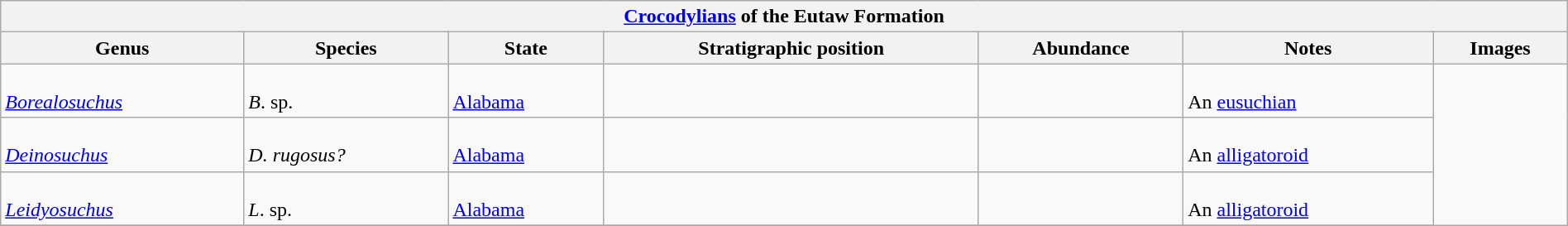<table class="wikitable" align="center" width="100%">
<tr>
<th colspan="7" align="center"><strong><a href='#'>Crocodylians</a> of the Eutaw Formation</strong></th>
</tr>
<tr>
<th>Genus</th>
<th>Species</th>
<th>State</th>
<th>Stratigraphic position</th>
<th>Abundance</th>
<th>Notes</th>
<th>Images</th>
</tr>
<tr>
<td><br><em><a href='#'>Borealosuchus</a></em></td>
<td><br><em>B</em>. sp.</td>
<td><br><a href='#'>Alabama</a></td>
<td></td>
<td></td>
<td><br>An <a href='#'>eusuchian</a></td>
<td rowspan="99"><br></td>
</tr>
<tr>
<td><br><em><a href='#'>Deinosuchus</a></em></td>
<td><br><em>D. rugosus?</em></td>
<td><br><a href='#'>Alabama</a></td>
<td></td>
<td></td>
<td><br>An <a href='#'>alligatoroid</a></td>
</tr>
<tr>
<td><br><em><a href='#'>Leidyosuchus</a></em></td>
<td><br><em>L</em>. sp.</td>
<td><br><a href='#'>Alabama</a></td>
<td></td>
<td></td>
<td><br>An <a href='#'>alligatoroid</a></td>
</tr>
<tr>
</tr>
</table>
